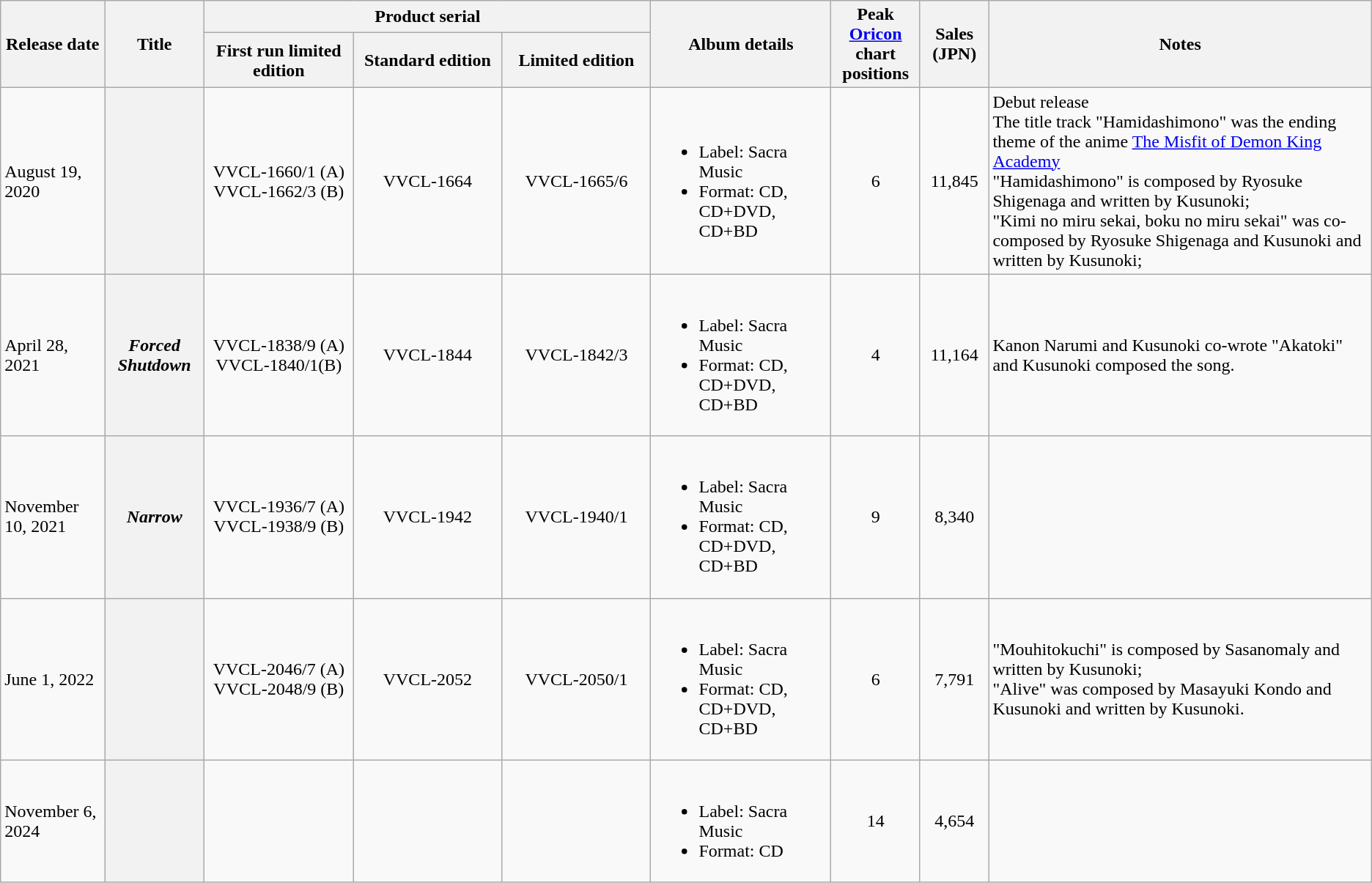<table class="wikitable plainrowheaders">
<tr>
<th rowspan="2">Release date</th>
<th rowspan="2">Title</th>
<th colspan="3">Product serial</th>
<th rowspan="2">Album details</th>
<th rowspan="2">Peak <a href='#'>Oricon</a><br> chart positions</th>
<th rowspan="2">Sales (JPN)</th>
<th rowspan="2">Notes</th>
</tr>
<tr>
<th style="width:8em;">First run limited edition</th>
<th style="width:8em;">Standard edition</th>
<th style="width:8em;">Limited edition</th>
</tr>
<tr>
<td align="left">August 19, 2020</td>
<th scope="row"></th>
<td style="width:8em;" align="center">VVCL-1660/1 (A) VVCL-1662/3 (B)</td>
<td style="width:8em;" align="center">VVCL-1664</td>
<td style="width:8em;" align="center">VVCL-1665/6</td>
<td><br><ul><li>Label: Sacra Music</li><li>Format: CD, CD+DVD, CD+BD</li></ul></td>
<td align="center">6</td>
<td align="center">11,845</td>
<td>Debut release <br> The title track "Hamidashimono" was the ending theme of the anime <a href='#'>The Misfit of Demon King Academy</a> <br>"Hamidashimono" is composed by Ryosuke Shigenaga and written by Kusunoki;<br> "Kimi no miru sekai, boku no miru sekai" was co-composed by Ryosuke Shigenaga and Kusunoki and written by Kusunoki;</td>
</tr>
<tr>
<td align="left">April 28, 2021</td>
<th scope="row"><em>Forced Shutdown</em></th>
<td style="width:8em;" align="center">VVCL-1838/9 (A) VVCL-1840/1(B)</td>
<td style="width:8em;" align="center">VVCL-1844</td>
<td style="width:8em;" align="center">VVCL-1842/3</td>
<td><br><ul><li>Label: Sacra Music</li><li>Format: CD, CD+DVD, CD+BD</li></ul></td>
<td align="center">4</td>
<td align="center">11,164</td>
<td>Kanon Narumi and Kusunoki co-wrote "Akatoki" and Kusunoki composed the song.</td>
</tr>
<tr>
<td align="left">November 10, 2021</td>
<th scope="row"><em>Narrow</em></th>
<td style="width:8em;" align="center">VVCL-1936/7 (A) VVCL-1938/9 (B)</td>
<td style="width:8em;" align="center">VVCL-1942</td>
<td style="width:8em;" align="center">VVCL-1940/1</td>
<td><br><ul><li>Label: Sacra Music</li><li>Format: CD, CD+DVD, CD+BD</li></ul></td>
<td align="center">9</td>
<td align="center">8,340</td>
<td></td>
</tr>
<tr>
<td align="left">June 1, 2022</td>
<th scope="row"></th>
<td style="width:8em;" align="center">VVCL-2046/7 (A) VVCL-2048/9 (B)</td>
<td style="width:8em;" align="center">VVCL-2052</td>
<td style="width:8em;" align="center">VVCL-2050/1</td>
<td><br><ul><li>Label: Sacra Music</li><li>Format: CD, CD+DVD, CD+BD</li></ul></td>
<td align="center">6</td>
<td align="center">7,791</td>
<td>"Mouhitokuchi" is composed by Sasanomaly and written by Kusunoki; <br> "Alive" was composed by Masayuki Kondo and Kusunoki and written by Kusunoki.</td>
</tr>
<tr>
<td align="left">November 6, 2024</td>
<th scope="row"></th>
<td style="width:8em;" align="center"></td>
<td style="width:8em;" align="center"></td>
<td style="width:8em;" align="center"></td>
<td><br><ul><li>Label: Sacra Music</li><li>Format: CD</li></ul></td>
<td align="center">14</td>
<td align="center">4,654</td>
<td></td>
</tr>
</table>
